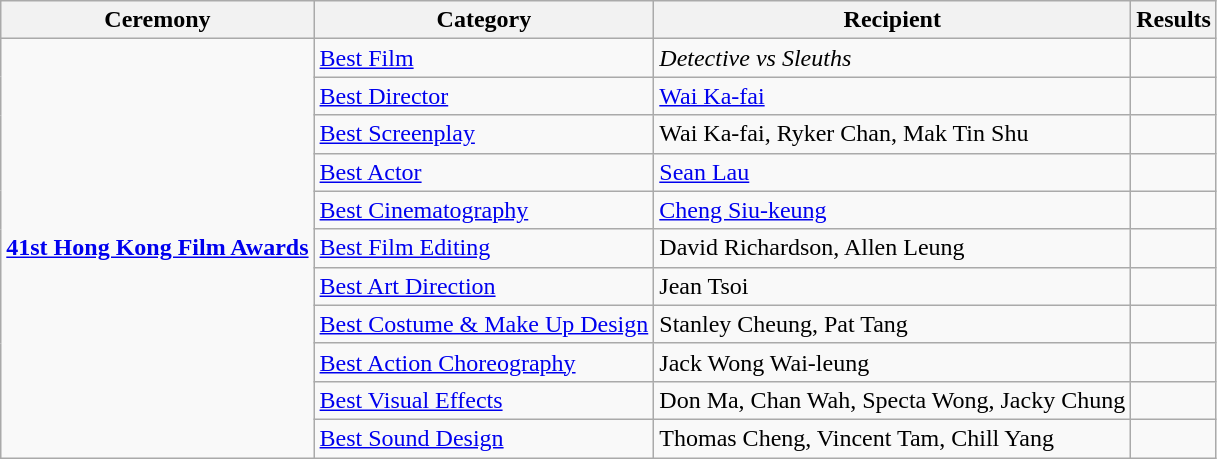<table class=wikitable>
<tr>
<th>Ceremony</th>
<th>Category</th>
<th>Recipient</th>
<th>Results</th>
</tr>
<tr>
<td rowspan=11><strong><a href='#'>41st Hong Kong Film Awards</a></strong></td>
<td><a href='#'>Best Film</a></td>
<td><em>Detective vs Sleuths</em></td>
<td></td>
</tr>
<tr>
<td><a href='#'>Best Director</a></td>
<td><a href='#'>Wai Ka-fai</a></td>
<td></td>
</tr>
<tr>
<td><a href='#'>Best Screenplay</a></td>
<td>Wai Ka-fai, Ryker Chan, Mak Tin Shu</td>
<td></td>
</tr>
<tr>
<td><a href='#'>Best Actor</a></td>
<td><a href='#'>Sean Lau</a></td>
<td></td>
</tr>
<tr>
<td><a href='#'>Best Cinematography</a></td>
<td><a href='#'>Cheng Siu-keung</a></td>
<td></td>
</tr>
<tr>
<td><a href='#'>Best Film Editing</a></td>
<td>David Richardson, Allen Leung</td>
<td></td>
</tr>
<tr>
<td><a href='#'>Best Art Direction</a></td>
<td>Jean Tsoi</td>
<td></td>
</tr>
<tr>
<td><a href='#'>Best Costume & Make Up Design</a></td>
<td>Stanley Cheung, Pat Tang</td>
<td></td>
</tr>
<tr>
<td><a href='#'>Best Action Choreography</a></td>
<td>Jack Wong Wai-leung</td>
<td></td>
</tr>
<tr>
<td><a href='#'>Best Visual Effects</a></td>
<td>Don Ma, Chan Wah, Specta Wong, Jacky Chung</td>
<td></td>
</tr>
<tr>
<td><a href='#'>Best Sound Design</a></td>
<td>Thomas Cheng, Vincent Tam, Chill Yang</td>
<td></td>
</tr>
</table>
